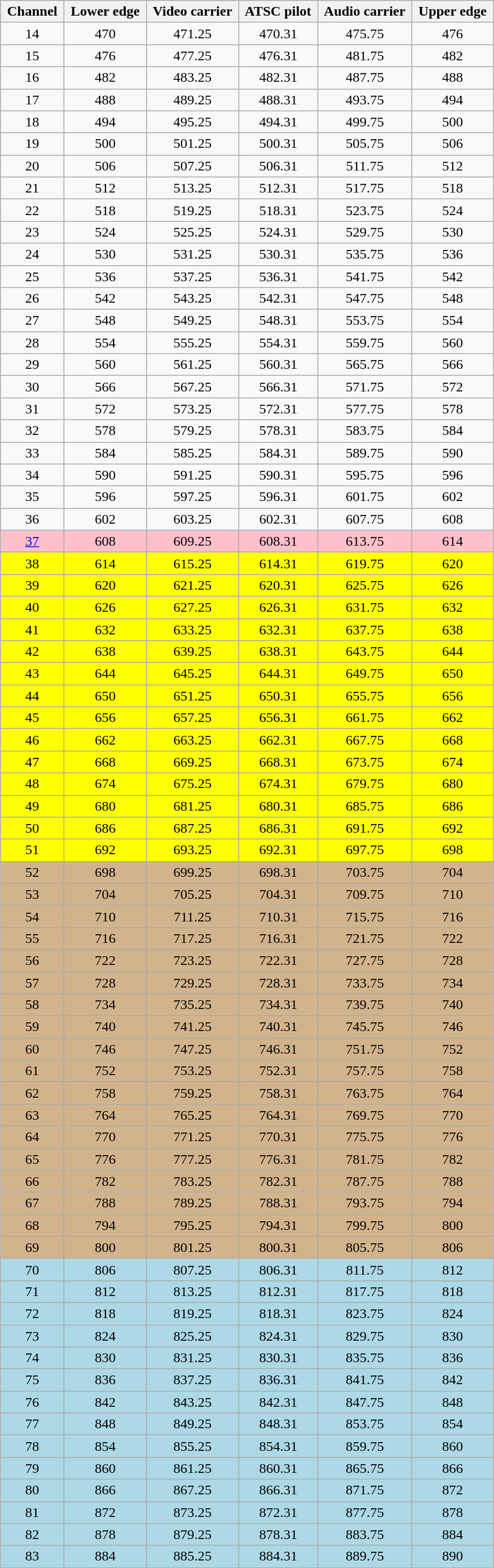<table class="wikitable" style="text-align: center">
<tr>
<th> Channel </th>
<th> Lower edge </th>
<th> Video carrier </th>
<th> ATSC pilot </th>
<th> Audio carrier </th>
<th> Upper edge </th>
</tr>
<tr>
<td>14</td>
<td>470</td>
<td>471.25</td>
<td>470.31</td>
<td>475.75</td>
<td>476</td>
</tr>
<tr>
<td>15</td>
<td>476</td>
<td>477.25</td>
<td>476.31</td>
<td>481.75</td>
<td>482</td>
</tr>
<tr>
<td>16</td>
<td>482</td>
<td>483.25</td>
<td>482.31</td>
<td>487.75</td>
<td>488</td>
</tr>
<tr>
<td>17</td>
<td>488</td>
<td>489.25</td>
<td>488.31</td>
<td>493.75</td>
<td>494</td>
</tr>
<tr>
<td>18</td>
<td>494</td>
<td>495.25</td>
<td>494.31</td>
<td>499.75</td>
<td>500</td>
</tr>
<tr>
<td>19</td>
<td>500</td>
<td>501.25</td>
<td>500.31</td>
<td>505.75</td>
<td>506</td>
</tr>
<tr>
<td>20</td>
<td>506</td>
<td>507.25</td>
<td>506.31</td>
<td>511.75</td>
<td>512</td>
</tr>
<tr>
<td>21</td>
<td>512</td>
<td>513.25</td>
<td>512.31</td>
<td>517.75</td>
<td>518</td>
</tr>
<tr>
<td>22</td>
<td>518</td>
<td>519.25</td>
<td>518.31</td>
<td>523.75</td>
<td>524</td>
</tr>
<tr>
<td>23</td>
<td>524</td>
<td>525.25</td>
<td>524.31</td>
<td>529.75</td>
<td>530</td>
</tr>
<tr>
<td>24</td>
<td>530</td>
<td>531.25</td>
<td>530.31</td>
<td>535.75</td>
<td>536</td>
</tr>
<tr>
<td>25</td>
<td>536</td>
<td>537.25</td>
<td>536.31</td>
<td>541.75</td>
<td>542</td>
</tr>
<tr>
<td>26</td>
<td>542</td>
<td>543.25</td>
<td>542.31</td>
<td>547.75</td>
<td>548</td>
</tr>
<tr>
<td>27</td>
<td>548</td>
<td>549.25</td>
<td>548.31</td>
<td>553.75</td>
<td>554</td>
</tr>
<tr>
<td>28</td>
<td>554</td>
<td>555.25</td>
<td>554.31</td>
<td>559.75</td>
<td>560</td>
</tr>
<tr>
<td>29</td>
<td>560</td>
<td>561.25</td>
<td>560.31</td>
<td>565.75</td>
<td>566</td>
</tr>
<tr>
<td>30</td>
<td>566</td>
<td>567.25</td>
<td>566.31</td>
<td>571.75</td>
<td>572</td>
</tr>
<tr>
<td>31</td>
<td>572</td>
<td>573.25</td>
<td>572.31</td>
<td>577.75</td>
<td>578</td>
</tr>
<tr>
<td>32</td>
<td>578</td>
<td>579.25</td>
<td>578.31</td>
<td>583.75</td>
<td>584</td>
</tr>
<tr>
<td>33</td>
<td>584</td>
<td>585.25</td>
<td>584.31</td>
<td>589.75</td>
<td>590</td>
</tr>
<tr>
<td>34</td>
<td>590</td>
<td>591.25</td>
<td>590.31</td>
<td>595.75</td>
<td>596</td>
</tr>
<tr>
<td>35</td>
<td>596</td>
<td>597.25</td>
<td>596.31</td>
<td>601.75</td>
<td>602</td>
</tr>
<tr>
<td>36</td>
<td>602</td>
<td>603.25</td>
<td>602.31</td>
<td>607.75</td>
<td>608</td>
</tr>
<tr bgcolor=pink>
<td><a href='#'>37</a></td>
<td>608</td>
<td>609.25</td>
<td>608.31</td>
<td>613.75</td>
<td>614</td>
</tr>
<tr bgcolor=yellow>
<td>38</td>
<td>614</td>
<td>615.25</td>
<td>614.31</td>
<td>619.75</td>
<td>620</td>
</tr>
<tr bgcolor=yellow>
<td>39</td>
<td>620</td>
<td>621.25</td>
<td>620.31</td>
<td>625.75</td>
<td>626</td>
</tr>
<tr bgcolor=yellow>
<td>40</td>
<td>626</td>
<td>627.25</td>
<td>626.31</td>
<td>631.75</td>
<td>632</td>
</tr>
<tr bgcolor=yellow>
<td>41</td>
<td>632</td>
<td>633.25</td>
<td>632.31</td>
<td>637.75</td>
<td>638</td>
</tr>
<tr bgcolor=yellow>
<td>42</td>
<td>638</td>
<td>639.25</td>
<td>638.31</td>
<td>643.75</td>
<td>644</td>
</tr>
<tr bgcolor=yellow>
<td>43</td>
<td>644</td>
<td>645.25</td>
<td>644.31</td>
<td>649.75</td>
<td>650</td>
</tr>
<tr bgcolor=yellow>
<td>44</td>
<td>650</td>
<td>651.25</td>
<td>650.31</td>
<td>655.75</td>
<td>656</td>
</tr>
<tr bgcolor=yellow>
<td>45</td>
<td>656</td>
<td>657.25</td>
<td>656.31</td>
<td>661.75</td>
<td>662</td>
</tr>
<tr bgcolor=yellow>
<td>46</td>
<td>662</td>
<td>663.25</td>
<td>662.31</td>
<td>667.75</td>
<td>668</td>
</tr>
<tr bgcolor=yellow>
<td>47</td>
<td>668</td>
<td>669.25</td>
<td>668.31</td>
<td>673.75</td>
<td>674</td>
</tr>
<tr bgcolor=yellow>
<td>48</td>
<td>674</td>
<td>675.25</td>
<td>674.31</td>
<td>679.75</td>
<td>680</td>
</tr>
<tr bgcolor=yellow>
<td>49</td>
<td>680</td>
<td>681.25</td>
<td>680.31</td>
<td>685.75</td>
<td>686</td>
</tr>
<tr bgcolor=yellow>
<td>50</td>
<td>686</td>
<td>687.25</td>
<td>686.31</td>
<td>691.75</td>
<td>692</td>
</tr>
<tr bgcolor=yellow>
<td>51</td>
<td>692</td>
<td>693.25</td>
<td>692.31</td>
<td>697.75</td>
<td>698</td>
</tr>
<tr bgcolor=tan>
<td>52</td>
<td>698</td>
<td>699.25</td>
<td>698.31</td>
<td>703.75</td>
<td>704</td>
</tr>
<tr bgcolor=tan>
<td>53</td>
<td>704</td>
<td>705.25</td>
<td>704.31</td>
<td>709.75</td>
<td>710</td>
</tr>
<tr bgcolor=tan>
<td>54</td>
<td>710</td>
<td>711.25</td>
<td>710.31</td>
<td>715.75</td>
<td>716</td>
</tr>
<tr bgcolor=tan>
<td>55</td>
<td>716</td>
<td>717.25</td>
<td>716.31</td>
<td>721.75</td>
<td>722</td>
</tr>
<tr bgcolor=tan>
<td>56</td>
<td>722</td>
<td>723.25</td>
<td>722.31</td>
<td>727.75</td>
<td>728</td>
</tr>
<tr bgcolor=tan>
<td>57</td>
<td>728</td>
<td>729.25</td>
<td>728.31</td>
<td>733.75</td>
<td>734</td>
</tr>
<tr bgcolor=tan>
<td>58</td>
<td>734</td>
<td>735.25</td>
<td>734.31</td>
<td>739.75</td>
<td>740</td>
</tr>
<tr bgcolor=tan>
<td>59</td>
<td>740</td>
<td>741.25</td>
<td>740.31</td>
<td>745.75</td>
<td>746</td>
</tr>
<tr bgcolor=tan>
<td>60</td>
<td>746</td>
<td>747.25</td>
<td>746.31</td>
<td>751.75</td>
<td>752</td>
</tr>
<tr bgcolor=tan>
<td>61</td>
<td>752</td>
<td>753.25</td>
<td>752.31</td>
<td>757.75</td>
<td>758</td>
</tr>
<tr bgcolor=tan>
<td>62</td>
<td>758</td>
<td>759.25</td>
<td>758.31</td>
<td>763.75</td>
<td>764</td>
</tr>
<tr bgcolor=tan>
<td>63</td>
<td>764</td>
<td>765.25</td>
<td>764.31</td>
<td>769.75</td>
<td>770</td>
</tr>
<tr bgcolor=tan>
<td>64</td>
<td>770</td>
<td>771.25</td>
<td>770.31</td>
<td>775.75</td>
<td>776</td>
</tr>
<tr bgcolor=tan>
<td>65</td>
<td>776</td>
<td>777.25</td>
<td>776.31</td>
<td>781.75</td>
<td>782</td>
</tr>
<tr bgcolor=tan>
<td>66</td>
<td>782</td>
<td>783.25</td>
<td>782.31</td>
<td>787.75</td>
<td>788</td>
</tr>
<tr bgcolor=tan>
<td>67</td>
<td>788</td>
<td>789.25</td>
<td>788.31</td>
<td>793.75</td>
<td>794</td>
</tr>
<tr bgcolor=tan>
<td>68</td>
<td>794</td>
<td>795.25</td>
<td>794.31</td>
<td>799.75</td>
<td>800</td>
</tr>
<tr bgcolor=tan>
<td>69</td>
<td>800</td>
<td>801.25</td>
<td>800.31</td>
<td>805.75</td>
<td>806</td>
</tr>
<tr bgcolor=lightblue>
<td>70</td>
<td>806</td>
<td>807.25</td>
<td>806.31</td>
<td>811.75</td>
<td>812</td>
</tr>
<tr bgcolor=lightblue>
<td>71</td>
<td>812</td>
<td>813.25</td>
<td>812.31</td>
<td>817.75</td>
<td>818</td>
</tr>
<tr bgcolor=lightblue>
<td>72</td>
<td>818</td>
<td>819.25</td>
<td>818.31</td>
<td>823.75</td>
<td>824</td>
</tr>
<tr bgcolor=lightblue>
<td>73</td>
<td>824</td>
<td>825.25</td>
<td>824.31</td>
<td>829.75</td>
<td>830</td>
</tr>
<tr bgcolor=lightblue>
<td>74</td>
<td>830</td>
<td>831.25</td>
<td>830.31</td>
<td>835.75</td>
<td>836</td>
</tr>
<tr bgcolor=lightblue>
<td>75</td>
<td>836</td>
<td>837.25</td>
<td>836.31</td>
<td>841.75</td>
<td>842</td>
</tr>
<tr bgcolor=lightblue>
<td>76</td>
<td>842</td>
<td>843.25</td>
<td>842.31</td>
<td>847.75</td>
<td>848</td>
</tr>
<tr bgcolor=lightblue>
<td>77</td>
<td>848</td>
<td>849.25</td>
<td>848.31</td>
<td>853.75</td>
<td>854</td>
</tr>
<tr bgcolor=lightblue>
<td>78</td>
<td>854</td>
<td>855.25</td>
<td>854.31</td>
<td>859.75</td>
<td>860</td>
</tr>
<tr bgcolor=lightblue>
<td>79</td>
<td>860</td>
<td>861.25</td>
<td>860.31</td>
<td>865.75</td>
<td>866</td>
</tr>
<tr bgcolor=lightblue>
<td>80</td>
<td>866</td>
<td>867.25</td>
<td>866.31</td>
<td>871.75</td>
<td>872</td>
</tr>
<tr bgcolor=lightblue>
<td>81</td>
<td>872</td>
<td>873.25</td>
<td>872.31</td>
<td>877.75</td>
<td>878</td>
</tr>
<tr bgcolor=lightblue>
<td>82</td>
<td>878</td>
<td>879.25</td>
<td>878.31</td>
<td>883.75</td>
<td>884</td>
</tr>
<tr bgcolor=lightblue>
<td>83</td>
<td>884</td>
<td>885.25</td>
<td>884.31</td>
<td>889.75</td>
<td>890</td>
</tr>
</table>
